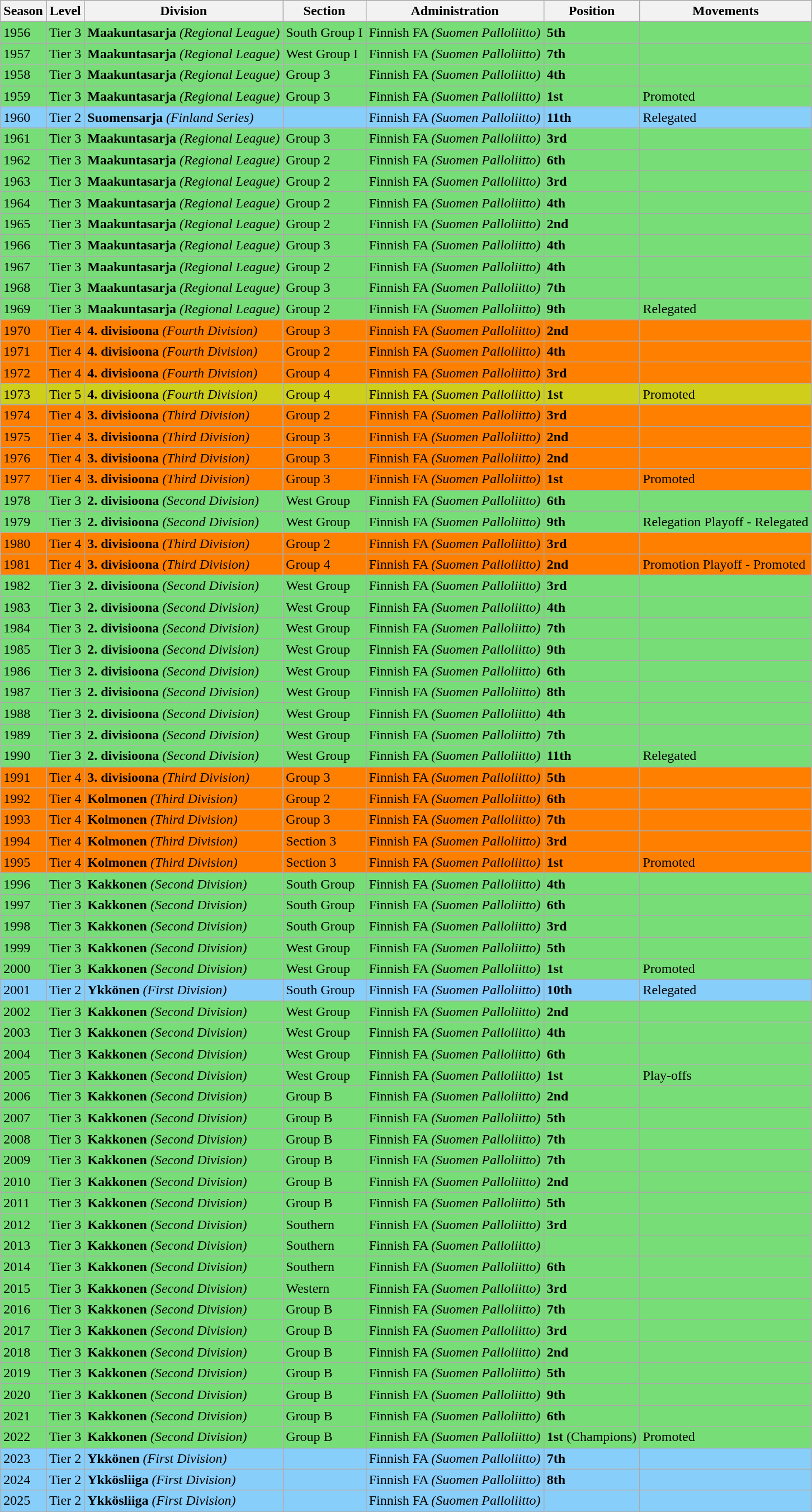<table class="wikitable">
<tr style="background:#f0f6fa;">
<th><strong>Season</strong></th>
<th><strong>Level</strong></th>
<th><strong>Division</strong></th>
<th><strong>Section</strong></th>
<th><strong>Administration</strong></th>
<th><strong>Position</strong></th>
<th><strong>Movements</strong></th>
</tr>
<tr>
<td style="background:#77DD77;">1956</td>
<td style="background:#77DD77;">Tier 3</td>
<td style="background:#77DD77;"><strong>Maakuntasarja</strong> <em>(Regional League)</em></td>
<td style="background:#77DD77;">South Group I</td>
<td style="background:#77DD77;">Finnish FA <em>(Suomen Palloliitto)</em></td>
<td style="background:#77DD77;"><strong>5th</strong></td>
<td style="background:#77DD77;"></td>
</tr>
<tr>
<td style="background:#77DD77;">1957</td>
<td style="background:#77DD77;">Tier 3</td>
<td style="background:#77DD77;"><strong>Maakuntasarja</strong> <em>(Regional League)</em></td>
<td style="background:#77DD77;">West Group I</td>
<td style="background:#77DD77;">Finnish FA <em>(Suomen Palloliitto)</em></td>
<td style="background:#77DD77;"><strong>7th</strong></td>
<td style="background:#77DD77;"></td>
</tr>
<tr>
<td style="background:#77DD77;">1958</td>
<td style="background:#77DD77;">Tier 3</td>
<td style="background:#77DD77;"><strong>Maakuntasarja</strong> <em>(Regional League)</em></td>
<td style="background:#77DD77;">Group 3</td>
<td style="background:#77DD77;">Finnish FA <em>(Suomen Palloliitto)</em></td>
<td style="background:#77DD77;"><strong>4th</strong></td>
<td style="background:#77DD77;"></td>
</tr>
<tr>
<td style="background:#77DD77;">1959</td>
<td style="background:#77DD77;">Tier 3</td>
<td style="background:#77DD77;"><strong>Maakuntasarja</strong> <em>(Regional League)</em></td>
<td style="background:#77DD77;">Group 3</td>
<td style="background:#77DD77;">Finnish FA <em>(Suomen Palloliitto)</em></td>
<td style="background:#77DD77;"><strong>1st</strong></td>
<td style="background:#77DD77;">Promoted</td>
</tr>
<tr>
<td style="background:#87CEFA;">1960</td>
<td style="background:#87CEFA;">Tier 2</td>
<td style="background:#87CEFA;"><strong>Suomensarja</strong> <em>(Finland Series)</em></td>
<td style="background:#87CEFA;"></td>
<td style="background:#87CEFA;">Finnish FA <em>(Suomen Palloliitto)</em></td>
<td style="background:#87CEFA;"><strong>11th</strong></td>
<td style="background:#87CEFA;">Relegated</td>
</tr>
<tr>
<td style="background:#77DD77;">1961</td>
<td style="background:#77DD77;">Tier 3</td>
<td style="background:#77DD77;"><strong>Maakuntasarja</strong> <em>(Regional League)</em></td>
<td style="background:#77DD77;">Group 3</td>
<td style="background:#77DD77;">Finnish FA <em>(Suomen Palloliitto)</em></td>
<td style="background:#77DD77;"><strong>3rd</strong></td>
<td style="background:#77DD77;"></td>
</tr>
<tr>
<td style="background:#77DD77;">1962</td>
<td style="background:#77DD77;">Tier 3</td>
<td style="background:#77DD77;"><strong>Maakuntasarja</strong> <em>(Regional League)</em></td>
<td style="background:#77DD77;">Group 2</td>
<td style="background:#77DD77;">Finnish FA <em>(Suomen Palloliitto)</em></td>
<td style="background:#77DD77;"><strong>6th</strong></td>
<td style="background:#77DD77;"></td>
</tr>
<tr>
<td style="background:#77DD77;">1963</td>
<td style="background:#77DD77;">Tier 3</td>
<td style="background:#77DD77;"><strong>Maakuntasarja</strong> <em>(Regional League)</em></td>
<td style="background:#77DD77;">Group 2</td>
<td style="background:#77DD77;">Finnish FA <em>(Suomen Palloliitto)</em></td>
<td style="background:#77DD77;"><strong>3rd</strong></td>
<td style="background:#77DD77;"></td>
</tr>
<tr>
<td style="background:#77DD77;">1964</td>
<td style="background:#77DD77;">Tier 3</td>
<td style="background:#77DD77;"><strong>Maakuntasarja</strong> <em>(Regional League)</em></td>
<td style="background:#77DD77;">Group 2</td>
<td style="background:#77DD77;">Finnish FA <em>(Suomen Palloliitto)</em></td>
<td style="background:#77DD77;"><strong>4th</strong></td>
<td style="background:#77DD77;"></td>
</tr>
<tr>
<td style="background:#77DD77;">1965</td>
<td style="background:#77DD77;">Tier 3</td>
<td style="background:#77DD77;"><strong>Maakuntasarja</strong> <em>(Regional League)</em></td>
<td style="background:#77DD77;">Group 2</td>
<td style="background:#77DD77;">Finnish FA <em>(Suomen Palloliitto)</em></td>
<td style="background:#77DD77;"><strong>2nd</strong></td>
<td style="background:#77DD77;"></td>
</tr>
<tr>
<td style="background:#77DD77;">1966</td>
<td style="background:#77DD77;">Tier 3</td>
<td style="background:#77DD77;"><strong>Maakuntasarja</strong> <em>(Regional League)</em></td>
<td style="background:#77DD77;">Group 3</td>
<td style="background:#77DD77;">Finnish FA <em>(Suomen Palloliitto)</em></td>
<td style="background:#77DD77;"><strong>4th</strong></td>
<td style="background:#77DD77;"></td>
</tr>
<tr>
<td style="background:#77DD77;">1967</td>
<td style="background:#77DD77;">Tier 3</td>
<td style="background:#77DD77;"><strong>Maakuntasarja</strong> <em>(Regional League)</em></td>
<td style="background:#77DD77;">Group 2</td>
<td style="background:#77DD77;">Finnish FA <em>(Suomen Palloliitto)</em></td>
<td style="background:#77DD77;"><strong>4th</strong></td>
<td style="background:#77DD77;"></td>
</tr>
<tr>
<td style="background:#77DD77;">1968</td>
<td style="background:#77DD77;">Tier 3</td>
<td style="background:#77DD77;"><strong>Maakuntasarja</strong> <em>(Regional League)</em></td>
<td style="background:#77DD77;">Group 3</td>
<td style="background:#77DD77;">Finnish FA <em>(Suomen Palloliitto)</em></td>
<td style="background:#77DD77;"><strong>7th</strong></td>
<td style="background:#77DD77;"></td>
</tr>
<tr>
<td style="background:#77DD77;">1969</td>
<td style="background:#77DD77;">Tier 3</td>
<td style="background:#77DD77;"><strong>Maakuntasarja</strong> <em>(Regional League)</em></td>
<td style="background:#77DD77;">Group 2</td>
<td style="background:#77DD77;">Finnish FA <em>(Suomen Palloliitto)</em></td>
<td style="background:#77DD77;"><strong>9th</strong></td>
<td style="background:#77DD77;">Relegated</td>
</tr>
<tr>
<td style="background:#FF7F00;">1970</td>
<td style="background:#FF7F00;">Tier 4</td>
<td style="background:#FF7F00;"><strong>4. divisioona</strong> <em>(Fourth Division)</em></td>
<td style="background:#FF7F00;">Group 3</td>
<td style="background:#FF7F00;">Finnish FA <em>(Suomen Palloliitto)</em></td>
<td style="background:#FF7F00;"><strong>2nd</strong></td>
<td style="background:#FF7F00;"></td>
</tr>
<tr>
<td style="background:#FF7F00;">1971</td>
<td style="background:#FF7F00;">Tier 4</td>
<td style="background:#FF7F00;"><strong>4. divisioona</strong> <em>(Fourth Division)</em></td>
<td style="background:#FF7F00;">Group 2</td>
<td style="background:#FF7F00;">Finnish FA <em>(Suomen Palloliitto)</em></td>
<td style="background:#FF7F00;"><strong>4th</strong></td>
<td style="background:#FF7F00;"></td>
</tr>
<tr>
<td style="background:#FF7F00;">1972</td>
<td style="background:#FF7F00;">Tier 4</td>
<td style="background:#FF7F00;"><strong>4. divisioona</strong> <em>(Fourth Division)</em></td>
<td style="background:#FF7F00;">Group 4</td>
<td style="background:#FF7F00;">Finnish FA <em>(Suomen Palloliitto)</em></td>
<td style="background:#FF7F00;"><strong>3rd</strong></td>
<td style="background:#FF7F00;"></td>
</tr>
<tr>
<td style="background:#CECE1B;">1973</td>
<td style="background:#CECE1B;">Tier 5</td>
<td style="background:#CECE1B;"><strong>4. divisioona</strong> <em>(Fourth Division)</em></td>
<td style="background:#CECE1B;">Group 4</td>
<td style="background:#CECE1B;">Finnish FA <em>(Suomen Palloliitto)</em></td>
<td style="background:#CECE1B;"><strong>1st</strong></td>
<td style="background:#CECE1B;">Promoted</td>
</tr>
<tr>
<td style="background:#FF7F00;">1974</td>
<td style="background:#FF7F00;">Tier 4</td>
<td style="background:#FF7F00;"><strong>3. divisioona</strong> <em>(Third Division)</em></td>
<td style="background:#FF7F00;">Group 2</td>
<td style="background:#FF7F00;">Finnish FA <em>(Suomen Palloliitto)</em></td>
<td style="background:#FF7F00;"><strong>3rd</strong></td>
<td style="background:#FF7F00;"></td>
</tr>
<tr>
<td style="background:#FF7F00;">1975</td>
<td style="background:#FF7F00;">Tier 4</td>
<td style="background:#FF7F00;"><strong>3. divisioona</strong> <em>(Third Division)</em></td>
<td style="background:#FF7F00;">Group 3</td>
<td style="background:#FF7F00;">Finnish FA <em>(Suomen Palloliitto)</em></td>
<td style="background:#FF7F00;"><strong>2nd</strong></td>
<td style="background:#FF7F00;"></td>
</tr>
<tr>
<td style="background:#FF7F00;">1976</td>
<td style="background:#FF7F00;">Tier 4</td>
<td style="background:#FF7F00;"><strong>3. divisioona</strong> <em>(Third Division)</em></td>
<td style="background:#FF7F00;">Group 3</td>
<td style="background:#FF7F00;">Finnish FA <em>(Suomen Palloliitto)</em></td>
<td style="background:#FF7F00;"><strong>2nd</strong></td>
<td style="background:#FF7F00;"></td>
</tr>
<tr>
<td style="background:#FF7F00;">1977</td>
<td style="background:#FF7F00;">Tier 4</td>
<td style="background:#FF7F00;"><strong>3. divisioona</strong> <em>(Third Division)</em></td>
<td style="background:#FF7F00;">Group 3</td>
<td style="background:#FF7F00;">Finnish FA <em>(Suomen Palloliitto)</em></td>
<td style="background:#FF7F00;"><strong>1st</strong></td>
<td style="background:#FF7F00;">Promoted</td>
</tr>
<tr>
<td style="background:#77DD77;">1978</td>
<td style="background:#77DD77;">Tier 3</td>
<td style="background:#77DD77;"><strong>2. divisioona</strong> <em>(Second Division)</em></td>
<td style="background:#77DD77;">West Group</td>
<td style="background:#77DD77;">Finnish FA <em>(Suomen Palloliitto)</em></td>
<td style="background:#77DD77;"><strong>6th</strong></td>
<td style="background:#77DD77;"></td>
</tr>
<tr>
<td style="background:#77DD77;">1979</td>
<td style="background:#77DD77;">Tier 3</td>
<td style="background:#77DD77;"><strong>2. divisioona</strong> <em>(Second Division)</em></td>
<td style="background:#77DD77;">West Group</td>
<td style="background:#77DD77;">Finnish FA <em>(Suomen Palloliitto)</em></td>
<td style="background:#77DD77;"><strong>9th</strong></td>
<td style="background:#77DD77;">Relegation Playoff - Relegated</td>
</tr>
<tr>
<td style="background:#FF7F00;">1980</td>
<td style="background:#FF7F00;">Tier 4</td>
<td style="background:#FF7F00;"><strong>3. divisioona</strong> <em>(Third Division)</em></td>
<td style="background:#FF7F00;">Group 2</td>
<td style="background:#FF7F00;">Finnish FA <em>(Suomen Palloliitto)</em></td>
<td style="background:#FF7F00;"><strong>3rd</strong></td>
<td style="background:#FF7F00;"></td>
</tr>
<tr>
<td style="background:#FF7F00;">1981</td>
<td style="background:#FF7F00;">Tier 4</td>
<td style="background:#FF7F00;"><strong>3. divisioona</strong> <em>(Third Division)</em></td>
<td style="background:#FF7F00;">Group 4</td>
<td style="background:#FF7F00;">Finnish FA <em>(Suomen Palloliitto)</em></td>
<td style="background:#FF7F00;"><strong>2nd</strong></td>
<td style="background:#FF7F00;">Promotion Playoff - Promoted</td>
</tr>
<tr>
<td style="background:#77DD77;">1982</td>
<td style="background:#77DD77;">Tier 3</td>
<td style="background:#77DD77;"><strong>2. divisioona</strong> <em>(Second Division)</em></td>
<td style="background:#77DD77;">West Group</td>
<td style="background:#77DD77;">Finnish FA <em>(Suomen Palloliitto)</em></td>
<td style="background:#77DD77;"><strong>3rd</strong></td>
<td style="background:#77DD77;"></td>
</tr>
<tr>
<td style="background:#77DD77;">1983</td>
<td style="background:#77DD77;">Tier 3</td>
<td style="background:#77DD77;"><strong>2. divisioona</strong> <em>(Second Division)</em></td>
<td style="background:#77DD77;">West Group</td>
<td style="background:#77DD77;">Finnish FA <em>(Suomen Palloliitto)</em></td>
<td style="background:#77DD77;"><strong>4th</strong></td>
<td style="background:#77DD77;"></td>
</tr>
<tr>
<td style="background:#77DD77;">1984</td>
<td style="background:#77DD77;">Tier 3</td>
<td style="background:#77DD77;"><strong>2. divisioona</strong> <em>(Second Division)</em></td>
<td style="background:#77DD77;">West Group</td>
<td style="background:#77DD77;">Finnish FA <em>(Suomen Palloliitto)</em></td>
<td style="background:#77DD77;"><strong>7th</strong></td>
<td style="background:#77DD77;"></td>
</tr>
<tr>
<td style="background:#77DD77;">1985</td>
<td style="background:#77DD77;">Tier 3</td>
<td style="background:#77DD77;"><strong>2. divisioona</strong> <em>(Second Division)</em></td>
<td style="background:#77DD77;">West Group</td>
<td style="background:#77DD77;">Finnish FA <em>(Suomen Palloliitto)</em></td>
<td style="background:#77DD77;"><strong>9th</strong></td>
<td style="background:#77DD77;"></td>
</tr>
<tr>
<td style="background:#77DD77;">1986</td>
<td style="background:#77DD77;">Tier 3</td>
<td style="background:#77DD77;"><strong>2. divisioona</strong> <em>(Second Division)</em></td>
<td style="background:#77DD77;">West Group</td>
<td style="background:#77DD77;">Finnish FA <em>(Suomen Palloliitto)</em></td>
<td style="background:#77DD77;"><strong>6th</strong></td>
<td style="background:#77DD77;"></td>
</tr>
<tr>
<td style="background:#77DD77;">1987</td>
<td style="background:#77DD77;">Tier 3</td>
<td style="background:#77DD77;"><strong>2. divisioona</strong> <em>(Second Division)</em></td>
<td style="background:#77DD77;">West Group</td>
<td style="background:#77DD77;">Finnish FA <em>(Suomen Palloliitto)</em></td>
<td style="background:#77DD77;"><strong>8th</strong></td>
<td style="background:#77DD77;"></td>
</tr>
<tr>
<td style="background:#77DD77;">1988</td>
<td style="background:#77DD77;">Tier 3</td>
<td style="background:#77DD77;"><strong>2. divisioona</strong> <em>(Second Division)</em></td>
<td style="background:#77DD77;">West Group</td>
<td style="background:#77DD77;">Finnish FA <em>(Suomen Palloliitto)</em></td>
<td style="background:#77DD77;"><strong>4th</strong></td>
<td style="background:#77DD77;"></td>
</tr>
<tr>
<td style="background:#77DD77;">1989</td>
<td style="background:#77DD77;">Tier 3</td>
<td style="background:#77DD77;"><strong>2. divisioona</strong> <em>(Second Division)</em></td>
<td style="background:#77DD77;">West Group</td>
<td style="background:#77DD77;">Finnish FA <em>(Suomen Palloliitto)</em></td>
<td style="background:#77DD77;"><strong>7th</strong></td>
<td style="background:#77DD77;"></td>
</tr>
<tr>
<td style="background:#77DD77;">1990</td>
<td style="background:#77DD77;">Tier 3</td>
<td style="background:#77DD77;"><strong>2. divisioona</strong> <em>(Second Division)</em></td>
<td style="background:#77DD77;">West Group</td>
<td style="background:#77DD77;">Finnish FA <em>(Suomen Palloliitto)</em></td>
<td style="background:#77DD77;"><strong>11th</strong></td>
<td style="background:#77DD77;">Relegated</td>
</tr>
<tr>
<td style="background:#FF7F00;">1991</td>
<td style="background:#FF7F00;">Tier 4</td>
<td style="background:#FF7F00;"><strong>3. divisioona</strong> <em>(Third Division)</em></td>
<td style="background:#FF7F00;">Group 3</td>
<td style="background:#FF7F00;">Finnish FA <em>(Suomen Palloliitto)</em></td>
<td style="background:#FF7F00;"><strong>5th</strong></td>
<td style="background:#FF7F00;"></td>
</tr>
<tr>
<td style="background:#FF7F00;">1992</td>
<td style="background:#FF7F00;">Tier 4</td>
<td style="background:#FF7F00;"><strong>Kolmonen</strong> <em>(Third Division)</em></td>
<td style="background:#FF7F00;">Group 2</td>
<td style="background:#FF7F00;">Finnish FA <em>(Suomen Palloliitto)</em></td>
<td style="background:#FF7F00;"><strong>6th</strong></td>
<td style="background:#FF7F00;"></td>
</tr>
<tr>
<td style="background:#FF7F00;">1993</td>
<td style="background:#FF7F00;">Tier 4</td>
<td style="background:#FF7F00;"><strong>Kolmonen</strong> <em>(Third Division)</em></td>
<td style="background:#FF7F00;">Group 3</td>
<td style="background:#FF7F00;">Finnish FA <em>(Suomen Palloliitto)</em></td>
<td style="background:#FF7F00;"><strong>7th</strong></td>
<td style="background:#FF7F00;"></td>
</tr>
<tr>
<td style="background:#FF7F00;">1994</td>
<td style="background:#FF7F00;">Tier 4</td>
<td style="background:#FF7F00;"><strong>Kolmonen</strong> <em>(Third Division)</em></td>
<td style="background:#FF7F00;">Section 3</td>
<td style="background:#FF7F00;">Finnish FA <em>(Suomen Palloliitto)</em></td>
<td style="background:#FF7F00;"><strong>3rd</strong></td>
<td style="background:#FF7F00;"></td>
</tr>
<tr>
<td style="background:#FF7F00;">1995</td>
<td style="background:#FF7F00;">Tier 4</td>
<td style="background:#FF7F00;"><strong>Kolmonen</strong> <em>(Third Division)</em></td>
<td style="background:#FF7F00;">Section 3</td>
<td style="background:#FF7F00;">Finnish FA <em>(Suomen Palloliitto)</em></td>
<td style="background:#FF7F00;"><strong>1st</strong></td>
<td style="background:#FF7F00;">Promoted</td>
</tr>
<tr>
<td style="background:#77DD77;">1996</td>
<td style="background:#77DD77;">Tier 3</td>
<td style="background:#77DD77;"><strong>Kakkonen</strong> <em>(Second Division)</em></td>
<td style="background:#77DD77;">South Group</td>
<td style="background:#77DD77;">Finnish FA <em>(Suomen Palloliitto)</em></td>
<td style="background:#77DD77;"><strong>4th</strong></td>
<td style="background:#77DD77;"></td>
</tr>
<tr>
<td style="background:#77DD77;">1997</td>
<td style="background:#77DD77;">Tier 3</td>
<td style="background:#77DD77;"><strong>Kakkonen</strong> <em>(Second Division)</em></td>
<td style="background:#77DD77;">South Group</td>
<td style="background:#77DD77;">Finnish FA <em>(Suomen Palloliitto)</em></td>
<td style="background:#77DD77;"><strong>6th</strong></td>
<td style="background:#77DD77;"></td>
</tr>
<tr>
<td style="background:#77DD77;">1998</td>
<td style="background:#77DD77;">Tier 3</td>
<td style="background:#77DD77;"><strong>Kakkonen</strong> <em>(Second Division)</em></td>
<td style="background:#77DD77;">South Group</td>
<td style="background:#77DD77;">Finnish FA <em>(Suomen Palloliitto)</em></td>
<td style="background:#77DD77;"><strong>3rd</strong></td>
<td style="background:#77DD77;"></td>
</tr>
<tr>
<td style="background:#77DD77;">1999</td>
<td style="background:#77DD77;">Tier 3</td>
<td style="background:#77DD77;"><strong>Kakkonen</strong> <em>(Second Division)</em></td>
<td style="background:#77DD77;">West Group</td>
<td style="background:#77DD77;">Finnish FA <em>(Suomen Palloliitto)</em></td>
<td style="background:#77DD77;"><strong>5th</strong></td>
<td style="background:#77DD77;"></td>
</tr>
<tr>
<td style="background:#77DD77;">2000</td>
<td style="background:#77DD77;">Tier 3</td>
<td style="background:#77DD77;"><strong>Kakkonen</strong> <em>(Second Division)</em></td>
<td style="background:#77DD77;">West Group</td>
<td style="background:#77DD77;">Finnish FA <em>(Suomen Palloliitto)</em></td>
<td style="background:#77DD77;"><strong>1st</strong></td>
<td style="background:#77DD77;">Promoted</td>
</tr>
<tr>
<td style="background:#87CEFA;">2001</td>
<td style="background:#87CEFA;">Tier 2</td>
<td style="background:#87CEFA;"><strong> Ykkönen</strong> <em>(First Division)</em></td>
<td style="background:#87CEFA;">South Group</td>
<td style="background:#87CEFA;">Finnish FA <em>(Suomen Palloliitto)</em></td>
<td style="background:#87CEFA;"><strong>10th</strong></td>
<td style="background:#87CEFA;">Relegated</td>
</tr>
<tr>
<td style="background:#77DD77;">2002</td>
<td style="background:#77DD77;">Tier 3</td>
<td style="background:#77DD77;"><strong>Kakkonen</strong> <em>(Second Division)</em></td>
<td style="background:#77DD77;">West Group</td>
<td style="background:#77DD77;">Finnish FA <em>(Suomen Palloliitto)</em></td>
<td style="background:#77DD77;"><strong>2nd</strong></td>
<td style="background:#77DD77;"></td>
</tr>
<tr>
<td style="background:#77DD77;">2003</td>
<td style="background:#77DD77;">Tier 3</td>
<td style="background:#77DD77;"><strong>Kakkonen</strong> <em>(Second Division)</em></td>
<td style="background:#77DD77;">West Group</td>
<td style="background:#77DD77;">Finnish FA <em>(Suomen Palloliitto)</em></td>
<td style="background:#77DD77;"><strong>4th</strong></td>
<td style="background:#77DD77;"></td>
</tr>
<tr>
<td style="background:#77DD77;">2004</td>
<td style="background:#77DD77;">Tier 3</td>
<td style="background:#77DD77;"><strong>Kakkonen</strong> <em>(Second Division)</em></td>
<td style="background:#77DD77;">West Group</td>
<td style="background:#77DD77;">Finnish FA <em>(Suomen Palloliitto)</em></td>
<td style="background:#77DD77;"><strong>6th</strong></td>
<td style="background:#77DD77;"></td>
</tr>
<tr>
<td style="background:#77DD77;">2005</td>
<td style="background:#77DD77;">Tier 3</td>
<td style="background:#77DD77;"><strong>Kakkonen</strong> <em>(Second Division)</em></td>
<td style="background:#77DD77;">West Group</td>
<td style="background:#77DD77;">Finnish FA <em>(Suomen Palloliitto)</em></td>
<td style="background:#77DD77;"><strong>1st</strong></td>
<td style="background:#77DD77;">Play-offs</td>
</tr>
<tr>
<td style="background:#77DD77;">2006</td>
<td style="background:#77DD77;">Tier 3</td>
<td style="background:#77DD77;"><strong>Kakkonen</strong> <em>(Second Division)</em></td>
<td style="background:#77DD77;">Group B</td>
<td style="background:#77DD77;">Finnish FA <em>(Suomen Palloliitto)</em></td>
<td style="background:#77DD77;"><strong>2nd</strong></td>
<td style="background:#77DD77;"></td>
</tr>
<tr>
<td style="background:#77DD77;">2007</td>
<td style="background:#77DD77;">Tier 3</td>
<td style="background:#77DD77;"><strong>Kakkonen</strong> <em>(Second Division)</em></td>
<td style="background:#77DD77;">Group B</td>
<td style="background:#77DD77;">Finnish FA <em>(Suomen Palloliitto)</em></td>
<td style="background:#77DD77;"><strong>5th</strong></td>
<td style="background:#77DD77;"></td>
</tr>
<tr>
<td style="background:#77DD77;">2008</td>
<td style="background:#77DD77;">Tier 3</td>
<td style="background:#77DD77;"><strong>Kakkonen</strong> <em>(Second Division)</em></td>
<td style="background:#77DD77;">Group B</td>
<td style="background:#77DD77;">Finnish FA <em>(Suomen Palloliitto)</em></td>
<td style="background:#77DD77;"><strong>7th</strong></td>
<td style="background:#77DD77;"></td>
</tr>
<tr>
<td style="background:#77DD77;">2009</td>
<td style="background:#77DD77;">Tier 3</td>
<td style="background:#77DD77;"><strong>Kakkonen</strong> <em>(Second Division)</em></td>
<td style="background:#77DD77;">Group B</td>
<td style="background:#77DD77;">Finnish FA <em>(Suomen Palloliitto)</em></td>
<td style="background:#77DD77;"><strong>7th</strong></td>
<td style="background:#77DD77;"></td>
</tr>
<tr>
<td style="background:#77DD77;">2010</td>
<td style="background:#77DD77;">Tier 3</td>
<td style="background:#77DD77;"><strong>Kakkonen</strong> <em>(Second Division)</em></td>
<td style="background:#77DD77;">Group B</td>
<td style="background:#77DD77;">Finnish FA <em>(Suomen Palloliitto)</em></td>
<td style="background:#77DD77;"><strong>2nd</strong></td>
<td style="background:#77DD77;"></td>
</tr>
<tr>
<td style="background:#77DD77;">2011</td>
<td style="background:#77DD77;">Tier 3</td>
<td style="background:#77DD77;"><strong>Kakkonen</strong> <em>(Second Division)</em></td>
<td style="background:#77DD77;">Group B</td>
<td style="background:#77DD77;">Finnish FA <em>(Suomen Palloliitto)</em></td>
<td style="background:#77DD77;"><strong>5th</strong></td>
<td style="background:#77DD77;"></td>
</tr>
<tr>
<td style="background:#77DD77;">2012</td>
<td style="background:#77DD77;">Tier 3</td>
<td style="background:#77DD77;"><strong>Kakkonen</strong> <em>(Second Division)</em></td>
<td style="background:#77DD77;">Southern</td>
<td style="background:#77DD77;">Finnish FA <em>(Suomen Palloliitto)</em></td>
<td style="background:#77DD77;"><strong>3rd</strong></td>
<td style="background:#77DD77;"></td>
</tr>
<tr>
<td style="background:#77DD77;">2013</td>
<td style="background:#77DD77;">Tier 3</td>
<td style="background:#77DD77;"><strong>Kakkonen</strong> <em>(Second Division)</em></td>
<td style="background:#77DD77;">Southern</td>
<td style="background:#77DD77;">Finnish FA <em>(Suomen Palloliitto)</em></td>
<td style="background:#77DD77;"></td>
<td style="background:#77DD77;"></td>
</tr>
<tr>
<td style="background:#77DD77;">2014</td>
<td style="background:#77DD77;">Tier 3</td>
<td style="background:#77DD77;"><strong>Kakkonen</strong> <em>(Second Division)</em></td>
<td style="background:#77DD77;">Southern</td>
<td style="background:#77DD77;">Finnish FA <em>(Suomen Palloliitto)</em></td>
<td style="background:#77DD77;"><strong>6th</strong></td>
<td style="background:#77DD77;"></td>
</tr>
<tr>
<td style="background:#77DD77;">2015</td>
<td style="background:#77DD77;">Tier 3</td>
<td style="background:#77DD77;"><strong>Kakkonen</strong> <em>(Second Division)</em></td>
<td style="background:#77DD77;">Western</td>
<td style="background:#77DD77;">Finnish FA <em>(Suomen Palloliitto)</em></td>
<td style="background:#77DD77;"><strong>3rd</strong></td>
<td style="background:#77DD77;"></td>
</tr>
<tr>
<td style="background:#77DD77;">2016</td>
<td style="background:#77DD77;">Tier 3</td>
<td style="background:#77DD77;"><strong>Kakkonen</strong> <em>(Second Division)</em></td>
<td style="background:#77DD77;">Group B</td>
<td style="background:#77DD77;">Finnish FA <em>(Suomen Palloliitto)</em></td>
<td style="background:#77DD77;"><strong>7th</strong></td>
<td style="background:#77DD77;"></td>
</tr>
<tr>
<td style="background:#77DD77;">2017</td>
<td style="background:#77DD77;">Tier 3</td>
<td style="background:#77DD77;"><strong>Kakkonen</strong> <em>(Second Division)</em></td>
<td style="background:#77DD77;">Group B</td>
<td style="background:#77DD77;">Finnish FA <em>(Suomen Palloliitto)</em></td>
<td style="background:#77DD77;"><strong>3rd</strong></td>
<td style="background:#77DD77;"></td>
</tr>
<tr>
<td style="background:#77DD77;">2018</td>
<td style="background:#77DD77;">Tier 3</td>
<td style="background:#77DD77;"><strong>Kakkonen</strong> <em>(Second Division)</em></td>
<td style="background:#77DD77;">Group B</td>
<td style="background:#77DD77;">Finnish FA <em>(Suomen Palloliitto)</em></td>
<td style="background:#77DD77;"><strong>2nd</strong></td>
<td style="background:#77DD77;"></td>
</tr>
<tr>
<td style="background:#77DD77;">2019</td>
<td style="background:#77DD77;">Tier 3</td>
<td style="background:#77DD77;"><strong>Kakkonen</strong> <em>(Second Division)</em></td>
<td style="background:#77DD77;">Group B</td>
<td style="background:#77DD77;">Finnish FA <em>(Suomen Palloliitto)</em></td>
<td style="background:#77DD77;"><strong>5th</strong></td>
<td style="background:#77DD77;"></td>
</tr>
<tr>
<td style="background:#77DD77;">2020</td>
<td style="background:#77DD77;">Tier 3</td>
<td style="background:#77DD77;"><strong>Kakkonen</strong> <em>(Second Division)</em></td>
<td style="background:#77DD77;">Group B</td>
<td style="background:#77DD77;">Finnish FA <em>(Suomen Palloliitto)</em></td>
<td style="background:#77DD77;"><strong>9th</strong></td>
<td style="background:#77DD77;"></td>
</tr>
<tr>
<td style="background:#77DD77;">2021</td>
<td style="background:#77DD77;">Tier 3</td>
<td style="background:#77DD77;"><strong>Kakkonen</strong> <em>(Second Division)</em></td>
<td style="background:#77DD77;">Group B</td>
<td style="background:#77DD77;">Finnish FA <em>(Suomen Palloliitto)</em></td>
<td style="background:#77DD77;"><strong>6th</strong></td>
<td style="background:#77DD77;"></td>
</tr>
<tr>
<td style="background:#77DD77;">2022</td>
<td style="background:#77DD77;">Tier 3</td>
<td style="background:#77DD77;"><strong>Kakkonen</strong> <em>(Second Division)</em></td>
<td style="background:#77DD77;">Group B</td>
<td style="background:#77DD77;">Finnish FA <em>(Suomen Palloliitto)</em></td>
<td style="background:#77DD77;"><strong>1st</strong> (Champions)</td>
<td style="background:#77DD77;">Promoted</td>
</tr>
<tr>
<td style="background:#87CEFA;">2023</td>
<td style="background:#87CEFA;">Tier 2</td>
<td style="background:#87CEFA;"><strong> Ykkönen</strong> <em>(First Division)</em></td>
<td style="background:#87CEFA;"></td>
<td style="background:#87CEFA;">Finnish FA <em>(Suomen Palloliitto)</em></td>
<td style="background:#87CEFA;"><strong>7th</strong></td>
<td style="background:#87CEFA;"></td>
</tr>
<tr>
<td style="background:#87CEFA;">2024</td>
<td style="background:#87CEFA;">Tier 2</td>
<td style="background:#87CEFA;"><strong> Ykkösliiga</strong> <em>(First Division)</em></td>
<td style="background:#87CEFA;"></td>
<td style="background:#87CEFA;">Finnish FA <em>(Suomen Palloliitto)</em></td>
<td style="background:#87CEFA;"><strong>8th</strong></td>
<td style="background:#87CEFA;"></td>
</tr>
<tr>
<td style="background:#87CEFA;">2025</td>
<td style="background:#87CEFA;">Tier 2</td>
<td style="background:#87CEFA;"><strong> Ykkösliiga</strong> <em>(First Division)</em></td>
<td style="background:#87CEFA;"></td>
<td style="background:#87CEFA;">Finnish FA <em>(Suomen Palloliitto)</em></td>
<td style="background:#87CEFA;"></td>
<td style="background:#87CEFA;"></td>
</tr>
</table>
